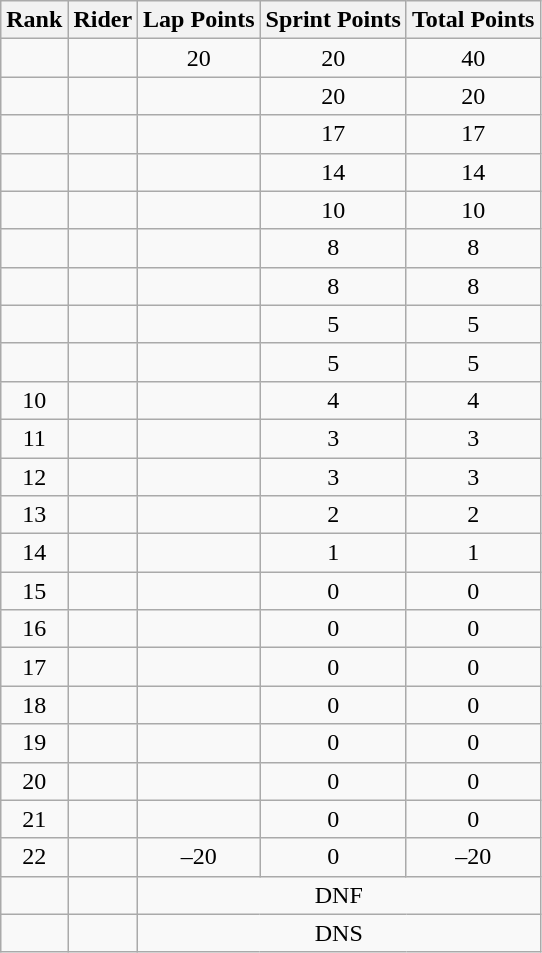<table class="wikitable sortable" style="text-align:center">
<tr>
<th>Rank</th>
<th>Rider</th>
<th>Lap Points</th>
<th>Sprint Points</th>
<th>Total Points</th>
</tr>
<tr>
<td></td>
<td align=left></td>
<td>20</td>
<td>20</td>
<td>40</td>
</tr>
<tr>
<td></td>
<td align=left></td>
<td></td>
<td>20</td>
<td>20</td>
</tr>
<tr>
<td></td>
<td align=left></td>
<td></td>
<td>17</td>
<td>17</td>
</tr>
<tr>
<td></td>
<td align=left></td>
<td></td>
<td>14</td>
<td>14</td>
</tr>
<tr>
<td></td>
<td align=left></td>
<td></td>
<td>10</td>
<td>10</td>
</tr>
<tr>
<td></td>
<td align=left></td>
<td></td>
<td>8</td>
<td>8</td>
</tr>
<tr>
<td></td>
<td align=left></td>
<td></td>
<td>8</td>
<td>8</td>
</tr>
<tr>
<td></td>
<td align=left></td>
<td></td>
<td>5</td>
<td>5</td>
</tr>
<tr>
<td></td>
<td align=left></td>
<td></td>
<td>5</td>
<td>5</td>
</tr>
<tr>
<td>10</td>
<td align=left></td>
<td></td>
<td>4</td>
<td>4</td>
</tr>
<tr>
<td>11</td>
<td align=left></td>
<td></td>
<td>3</td>
<td>3</td>
</tr>
<tr>
<td>12</td>
<td align=left></td>
<td></td>
<td>3</td>
<td>3</td>
</tr>
<tr>
<td>13</td>
<td align=left></td>
<td></td>
<td>2</td>
<td>2</td>
</tr>
<tr>
<td>14</td>
<td align=left></td>
<td></td>
<td>1</td>
<td>1</td>
</tr>
<tr>
<td>15</td>
<td align=left></td>
<td></td>
<td>0</td>
<td>0</td>
</tr>
<tr>
<td>16</td>
<td align=left></td>
<td></td>
<td>0</td>
<td>0</td>
</tr>
<tr>
<td>17</td>
<td align=left></td>
<td></td>
<td>0</td>
<td>0</td>
</tr>
<tr>
<td>18</td>
<td align="left"></td>
<td></td>
<td>0</td>
<td>0</td>
</tr>
<tr>
<td>19</td>
<td align="left"></td>
<td></td>
<td>0</td>
<td>0</td>
</tr>
<tr>
<td>20</td>
<td align="left"></td>
<td></td>
<td>0</td>
<td>0</td>
</tr>
<tr>
<td>21</td>
<td align="left"></td>
<td></td>
<td>0</td>
<td>0</td>
</tr>
<tr>
<td>22</td>
<td align="left"></td>
<td>–20</td>
<td>0</td>
<td>–20</td>
</tr>
<tr>
<td></td>
<td align="left"></td>
<td colspan="3">DNF</td>
</tr>
<tr>
<td></td>
<td align="left"></td>
<td colspan="3">DNS</td>
</tr>
</table>
